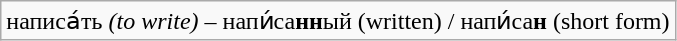<table class="wikitable">
<tr>
<td>написа́ть <em>(to write)</em> – напи́са<strong>нн</strong>ый (written) / напи́са<strong>н</strong> (short form)</td>
</tr>
</table>
